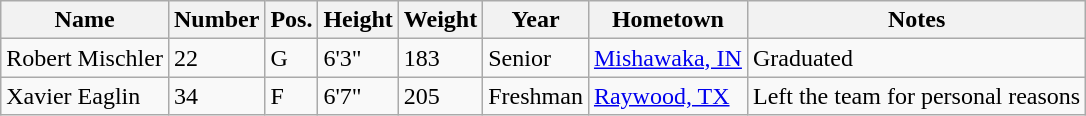<table class="wikitable sortable" border="1">
<tr>
<th>Name</th>
<th>Number</th>
<th>Pos.</th>
<th>Height</th>
<th>Weight</th>
<th>Year</th>
<th>Hometown</th>
<th class="unsortable">Notes</th>
</tr>
<tr>
<td>Robert Mischler</td>
<td>22</td>
<td>G</td>
<td>6'3"</td>
<td>183</td>
<td>Senior</td>
<td><a href='#'>Mishawaka, IN</a></td>
<td>Graduated</td>
</tr>
<tr>
<td>Xavier Eaglin</td>
<td>34</td>
<td>F</td>
<td>6'7"</td>
<td>205</td>
<td>Freshman</td>
<td><a href='#'>Raywood, TX</a></td>
<td>Left the team for personal reasons</td>
</tr>
</table>
